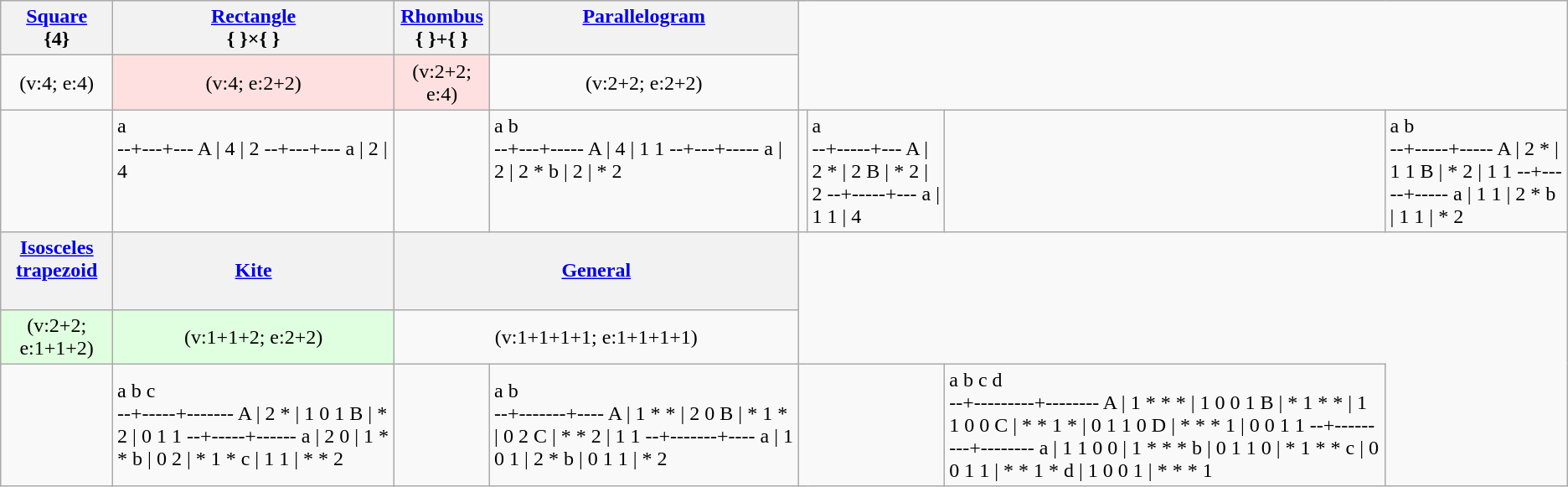<table class=wikitable>
<tr valign=top>
<th><a href='#'>Square</a><br>{4}<br></th>
<th><a href='#'>Rectangle</a><br>{ }×{ }<br></th>
<th><a href='#'>Rhombus</a><br>{ }+{ }<br></th>
<th><a href='#'>Parallelogram</a><br></th>
</tr>
<tr align=center>
<td>(v:4; e:4)</td>
<td bgcolor="#FFE0E0">(v:4; e:2+2)</td>
<td bgcolor="#FFE0E0">(v:2+2; e:4)</td>
<td>(v:2+2; e:2+2)</td>
</tr>
<tr valign=top>
<td><br><pre></td>
<td A>a<br>--+---+---
A | 4 | 2 
--+---+---
a | 2 | 4
</pre></td>
<td><br><pre></td>
<td A>a b<br>--+---+-----
A | 4 | 1 1
--+---+-----
a | 2 | 2 * 
b | 2 | * 2 
</pre></td>
<td><br><pre></td>
<td A B>a<br>--+-----+---
A | 2 * | 2 
B | * 2 | 2 
--+-----+---
a | 1 1 | 4
</pre></td>
<td><br><pre></td>
<td A B>a b<br>--+-----+-----
A | 2 * | 1 1
B | * 2 | 1 1
--+-----+-----
a | 1 1 | 2 * 
b | 1 1 | * 2 
</pre></td>
</tr>
<tr>
<th><a href='#'>Isosceles trapezoid</a><br><br></th>
<th><a href='#'>Kite</a><br></th>
<th colspan=2><a href='#'>General</a><br></th>
</tr>
<tr align=center>
<td bgcolor="#E0FFE0">(v:2+2; e:1+1+2)</td>
<td bgcolor="#E0FFE0">(v:1+1+2; e:2+2)</td>
<td colspan=2>(v:1+1+1+1; e:1+1+1+1)</td>
</tr>
<tr>
<td><br><pre></td>
<td A B>a b c<br>--+-----+-------
A | 2 * | 1 0 1 
B | * 2 | 0 1 1
--+-----+------
a | 2 0 | 1 * *
b | 0 2 | * 1 *
c | 1 1 | * * 2 
</pre></td>
<td><br><pre></td>
<td A B C>a b<br>--+-------+----
A | 1 * * | 2 0 
B | * 1 * | 0 2
C | * * 2 | 1 1
--+-------+----
a | 1 0 1 | 2 *
b | 0 1 1 | * 2 
</pre></td>
<td colspan=2><br><pre></td>
<td A B C D>a b c d<br>--+---------+--------
A | 1 * * * | 1 0 0 1
B | * 1 * * | 1 1 0 0 
C | * * 1 * | 0 1 1 0
D | * * * 1 | 0 0 1 1
--+---------+--------
a | 1 1 0 0 | 1 * * *
b | 0 1 1 0 | * 1 * *
c | 0 0 1 1 | * * 1 *
d | 1 0 0 1 | * * * 1 
</pre></td>
</tr>
</table>
